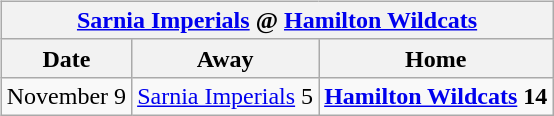<table cellspacing="10">
<tr>
<td valign="top"><br><table class="wikitable">
<tr>
<th colspan="4"><a href='#'>Sarnia Imperials</a> @ <a href='#'>Hamilton Wildcats</a></th>
</tr>
<tr>
<th>Date</th>
<th>Away</th>
<th>Home</th>
</tr>
<tr>
<td>November 9</td>
<td><a href='#'>Sarnia Imperials</a> 5</td>
<td><strong><a href='#'>Hamilton Wildcats</a> 14</strong></td>
</tr>
</table>
</td>
</tr>
</table>
